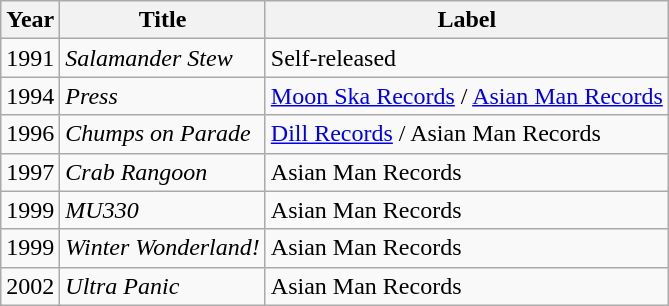<table class="wikitable">
<tr>
<th><strong>Year</strong></th>
<th><strong>Title</strong></th>
<th><strong>Label</strong></th>
</tr>
<tr>
<td>1991</td>
<td><em>Salamander Stew</em></td>
<td>Self-released</td>
</tr>
<tr>
<td>1994</td>
<td><em>Press</em></td>
<td><a href='#'>Moon Ska Records</a> / <a href='#'>Asian Man Records</a></td>
</tr>
<tr>
<td>1996</td>
<td><em>Chumps on Parade</em></td>
<td><a href='#'>Dill Records</a> / Asian Man Records</td>
</tr>
<tr>
<td>1997</td>
<td><em>Crab Rangoon</em></td>
<td>Asian Man Records</td>
</tr>
<tr>
<td>1999</td>
<td><em>MU330</em></td>
<td>Asian Man Records</td>
</tr>
<tr>
<td>1999</td>
<td><em>Winter Wonderland!</em></td>
<td>Asian Man Records</td>
</tr>
<tr>
<td>2002</td>
<td><em>Ultra Panic</em></td>
<td>Asian Man Records</td>
</tr>
</table>
